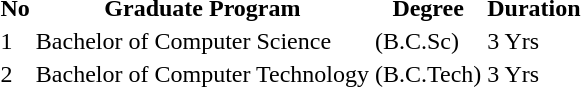<table ->
<tr>
<th>No</th>
<th>Graduate Program</th>
<th>Degree</th>
<th class="Duration">Duration</th>
</tr>
<tr>
<td>1</td>
<td>Bachelor of Computer Science</td>
<td>(B.C.Sc)</td>
<td>3 Yrs</td>
</tr>
<tr>
<td>2</td>
<td>Bachelor of Computer Technology</td>
<td>(B.C.Tech)</td>
<td>3 Yrs</td>
</tr>
</table>
